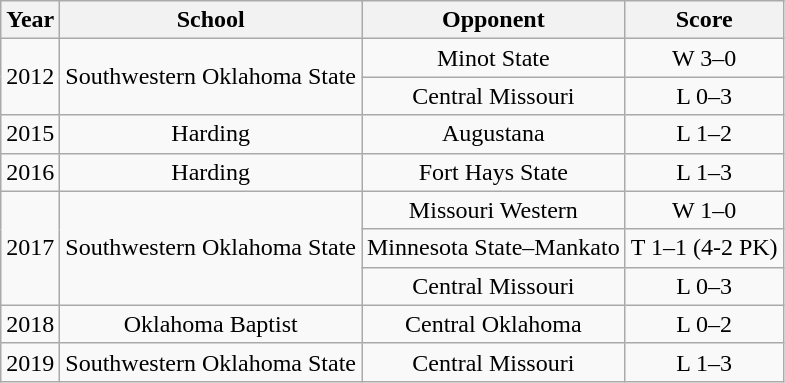<table class="wikitable" style=text-align:center>
<tr>
<th>Year</th>
<th>School</th>
<th>Opponent</th>
<th>Score</th>
</tr>
<tr>
<td rowspan=2>2012</td>
<td rowspan=2>Southwestern Oklahoma State</td>
<td>Minot State</td>
<td>W 3–0</td>
</tr>
<tr>
<td>Central Missouri</td>
<td>L 0–3</td>
</tr>
<tr>
<td>2015</td>
<td>Harding</td>
<td>Augustana</td>
<td>L 1–2</td>
</tr>
<tr>
<td>2016</td>
<td>Harding</td>
<td>Fort Hays State</td>
<td>L 1–3</td>
</tr>
<tr>
<td rowspan=3>2017</td>
<td rowspan=3>Southwestern Oklahoma State</td>
<td>Missouri Western</td>
<td>W 1–0</td>
</tr>
<tr>
<td>Minnesota State–Mankato</td>
<td>T 1–1 (4-2 PK)</td>
</tr>
<tr>
<td>Central Missouri</td>
<td>L 0–3</td>
</tr>
<tr>
<td>2018</td>
<td>Oklahoma Baptist</td>
<td>Central Oklahoma</td>
<td>L 0–2</td>
</tr>
<tr>
<td>2019</td>
<td>Southwestern Oklahoma State</td>
<td>Central Missouri</td>
<td>L 1–3</td>
</tr>
</table>
